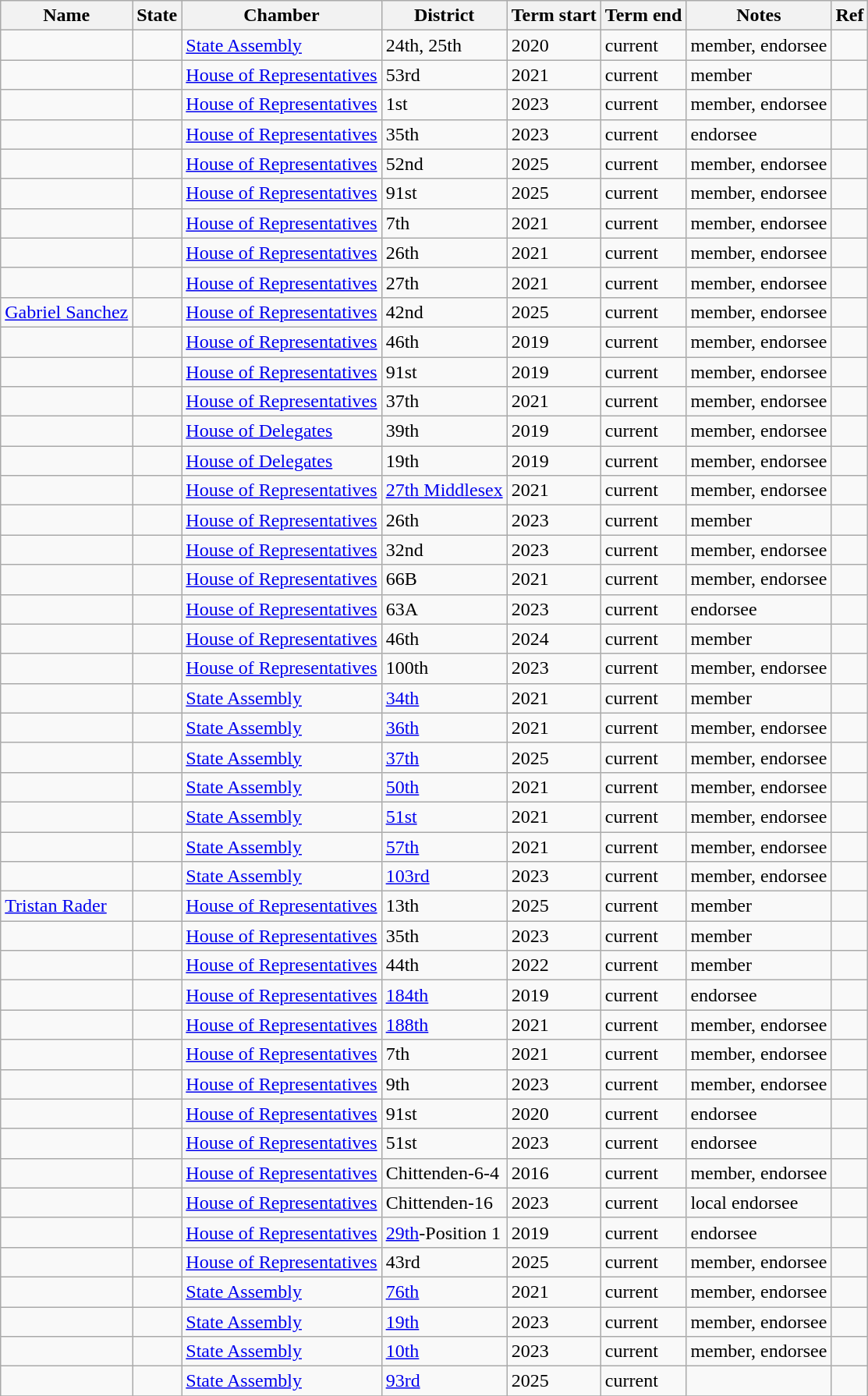<table class="wikitable sortable">
<tr>
<th>Name</th>
<th>State</th>
<th>Chamber</th>
<th>District</th>
<th>Term start</th>
<th>Term end</th>
<th>Notes</th>
<th>Ref</th>
</tr>
<tr>
<td></td>
<td></td>
<td><a href='#'>State Assembly</a></td>
<td>24th, 25th</td>
<td>2020</td>
<td>current</td>
<td>member, endorsee</td>
<td></td>
</tr>
<tr>
<td></td>
<td></td>
<td><a href='#'>House of Representatives</a></td>
<td>53rd</td>
<td>2021</td>
<td>current</td>
<td>member</td>
<td></td>
</tr>
<tr>
<td></td>
<td></td>
<td><a href='#'>House of Representatives</a></td>
<td>1st</td>
<td>2023</td>
<td>current</td>
<td>member, endorsee</td>
<td></td>
</tr>
<tr>
<td></td>
<td></td>
<td><a href='#'>House of Representatives</a></td>
<td>35th</td>
<td>2023</td>
<td>current</td>
<td>endorsee</td>
<td></td>
</tr>
<tr>
<td></td>
<td></td>
<td><a href='#'>House of Representatives</a></td>
<td>52nd</td>
<td>2025</td>
<td>current</td>
<td>member, endorsee</td>
<td></td>
</tr>
<tr>
<td></td>
<td></td>
<td><a href='#'>House of Representatives</a></td>
<td>91st</td>
<td>2025</td>
<td>current</td>
<td>member, endorsee</td>
<td></td>
</tr>
<tr>
<td></td>
<td></td>
<td><a href='#'>House of Representatives</a></td>
<td>7th</td>
<td>2021</td>
<td>current</td>
<td>member, endorsee</td>
<td></td>
</tr>
<tr>
<td></td>
<td></td>
<td><a href='#'>House of Representatives</a></td>
<td>26th</td>
<td>2021</td>
<td>current</td>
<td>member, endorsee</td>
<td></td>
</tr>
<tr>
<td></td>
<td></td>
<td><a href='#'>House of Representatives</a></td>
<td>27th</td>
<td>2021</td>
<td>current</td>
<td>member, endorsee</td>
<td></td>
</tr>
<tr>
<td><a href='#'>Gabriel Sanchez</a></td>
<td></td>
<td><a href='#'>House of Representatives</a></td>
<td>42nd</td>
<td>2025</td>
<td>current</td>
<td>member, endorsee</td>
<td></td>
</tr>
<tr>
<td></td>
<td></td>
<td><a href='#'>House of Representatives</a></td>
<td>46th</td>
<td>2019</td>
<td>current</td>
<td>member, endorsee</td>
<td></td>
</tr>
<tr>
<td></td>
<td></td>
<td><a href='#'>House of Representatives</a></td>
<td>91st</td>
<td>2019</td>
<td>current</td>
<td>member, endorsee</td>
<td></td>
</tr>
<tr>
<td></td>
<td></td>
<td><a href='#'>House of Representatives</a></td>
<td>37th</td>
<td>2021</td>
<td>current</td>
<td>member, endorsee</td>
<td></td>
</tr>
<tr>
<td></td>
<td></td>
<td><a href='#'>House of Delegates</a></td>
<td>39th</td>
<td>2019</td>
<td>current</td>
<td>member, endorsee</td>
<td></td>
</tr>
<tr>
<td></td>
<td></td>
<td><a href='#'>House of Delegates</a></td>
<td>19th</td>
<td>2019</td>
<td>current</td>
<td>member, endorsee</td>
<td></td>
</tr>
<tr>
<td></td>
<td></td>
<td><a href='#'>House of Representatives</a></td>
<td><a href='#'>27th Middlesex</a></td>
<td>2021</td>
<td>current</td>
<td>member, endorsee</td>
<td></td>
</tr>
<tr>
<td></td>
<td></td>
<td><a href='#'>House of Representatives</a></td>
<td>26th</td>
<td>2023</td>
<td>current</td>
<td>member</td>
<td></td>
</tr>
<tr>
<td></td>
<td></td>
<td><a href='#'>House of Representatives</a></td>
<td>32nd</td>
<td>2023</td>
<td>current</td>
<td>member, endorsee</td>
<td></td>
</tr>
<tr>
<td></td>
<td></td>
<td><a href='#'>House of Representatives</a></td>
<td>66B</td>
<td>2021</td>
<td>current</td>
<td>member, endorsee</td>
<td></td>
</tr>
<tr>
<td></td>
<td></td>
<td><a href='#'>House of Representatives</a></td>
<td>63A</td>
<td>2023</td>
<td>current</td>
<td>endorsee</td>
<td></td>
</tr>
<tr>
<td></td>
<td></td>
<td><a href='#'>House of Representatives</a></td>
<td>46th</td>
<td>2024</td>
<td>current</td>
<td>member</td>
<td></td>
</tr>
<tr>
<td></td>
<td></td>
<td><a href='#'>House of Representatives</a></td>
<td>100th</td>
<td>2023</td>
<td>current</td>
<td>member, endorsee</td>
<td></td>
</tr>
<tr>
<td></td>
<td></td>
<td><a href='#'>State Assembly</a></td>
<td><a href='#'>34th</a></td>
<td>2021</td>
<td>current</td>
<td>member</td>
<td></td>
</tr>
<tr>
<td></td>
<td></td>
<td><a href='#'>State Assembly</a></td>
<td><a href='#'>36th</a></td>
<td>2021</td>
<td>current</td>
<td>member, endorsee</td>
<td></td>
</tr>
<tr>
<td></td>
<td></td>
<td><a href='#'>State Assembly</a></td>
<td><a href='#'>37th</a></td>
<td>2025</td>
<td>current</td>
<td>member, endorsee</td>
<td></td>
</tr>
<tr>
<td></td>
<td></td>
<td><a href='#'>State Assembly</a></td>
<td><a href='#'>50th</a></td>
<td>2021</td>
<td>current</td>
<td>member, endorsee</td>
<td></td>
</tr>
<tr>
<td></td>
<td></td>
<td><a href='#'>State Assembly</a></td>
<td><a href='#'>51st</a></td>
<td>2021</td>
<td>current</td>
<td>member, endorsee</td>
<td></td>
</tr>
<tr>
<td></td>
<td></td>
<td><a href='#'>State Assembly</a></td>
<td><a href='#'>57th</a></td>
<td>2021</td>
<td>current</td>
<td>member, endorsee</td>
<td></td>
</tr>
<tr>
<td></td>
<td></td>
<td><a href='#'>State Assembly</a></td>
<td><a href='#'>103rd</a></td>
<td>2023</td>
<td>current</td>
<td>member, endorsee</td>
<td></td>
</tr>
<tr>
<td><a href='#'>Tristan Rader</a></td>
<td></td>
<td><a href='#'>House of Representatives</a></td>
<td>13th</td>
<td>2025</td>
<td>current</td>
<td>member</td>
<td></td>
</tr>
<tr>
<td></td>
<td></td>
<td><a href='#'>House of Representatives</a></td>
<td>35th</td>
<td>2023</td>
<td>current</td>
<td>member</td>
<td></td>
</tr>
<tr>
<td></td>
<td></td>
<td><a href='#'>House of Representatives</a></td>
<td>44th</td>
<td>2022</td>
<td>current</td>
<td>member</td>
<td></td>
</tr>
<tr>
<td></td>
<td></td>
<td><a href='#'>House of Representatives</a></td>
<td><a href='#'>184th</a></td>
<td>2019</td>
<td>current</td>
<td>endorsee</td>
<td></td>
</tr>
<tr>
<td></td>
<td></td>
<td><a href='#'>House of Representatives</a></td>
<td><a href='#'>188th</a></td>
<td>2021</td>
<td>current</td>
<td>member, endorsee</td>
<td></td>
</tr>
<tr>
<td></td>
<td></td>
<td><a href='#'>House of Representatives</a></td>
<td>7th</td>
<td>2021</td>
<td>current</td>
<td>member, endorsee</td>
<td></td>
</tr>
<tr>
<td></td>
<td></td>
<td><a href='#'>House of Representatives</a></td>
<td>9th</td>
<td>2023</td>
<td>current</td>
<td>member, endorsee</td>
<td></td>
</tr>
<tr>
<td></td>
<td></td>
<td><a href='#'>House of Representatives</a></td>
<td>91st</td>
<td>2020</td>
<td>current</td>
<td>endorsee</td>
<td></td>
</tr>
<tr>
<td></td>
<td></td>
<td><a href='#'>House of Representatives</a></td>
<td>51st</td>
<td>2023</td>
<td>current</td>
<td>endorsee</td>
<td></td>
</tr>
<tr>
<td></td>
<td></td>
<td><a href='#'>House of Representatives</a></td>
<td>Chittenden-6-4</td>
<td>2016</td>
<td>current</td>
<td>member, endorsee</td>
<td></td>
</tr>
<tr>
<td></td>
<td></td>
<td><a href='#'>House of Representatives</a></td>
<td>Chittenden-16</td>
<td>2023</td>
<td>current</td>
<td>local endorsee</td>
<td></td>
</tr>
<tr>
<td></td>
<td></td>
<td><a href='#'>House of Representatives</a></td>
<td><a href='#'>29th</a>-Position 1</td>
<td>2019</td>
<td>current</td>
<td>endorsee</td>
<td></td>
</tr>
<tr>
<td></td>
<td></td>
<td><a href='#'>House of Representatives</a></td>
<td>43rd</td>
<td>2025</td>
<td>current</td>
<td>member, endorsee</td>
<td></td>
</tr>
<tr>
<td></td>
<td></td>
<td><a href='#'>State Assembly</a></td>
<td><a href='#'>76th</a></td>
<td>2021</td>
<td>current</td>
<td>member, endorsee</td>
<td></td>
</tr>
<tr>
<td></td>
<td></td>
<td><a href='#'>State Assembly</a></td>
<td><a href='#'>19th</a></td>
<td>2023</td>
<td>current</td>
<td>member, endorsee</td>
<td></td>
</tr>
<tr>
<td></td>
<td></td>
<td><a href='#'>State Assembly</a></td>
<td><a href='#'>10th</a></td>
<td>2023</td>
<td>current</td>
<td>member, endorsee</td>
<td></td>
</tr>
<tr>
<td></td>
<td></td>
<td><a href='#'>State Assembly</a></td>
<td><a href='#'>93rd</a></td>
<td>2025</td>
<td>current</td>
<td></td>
<td></td>
</tr>
<tr>
</tr>
</table>
